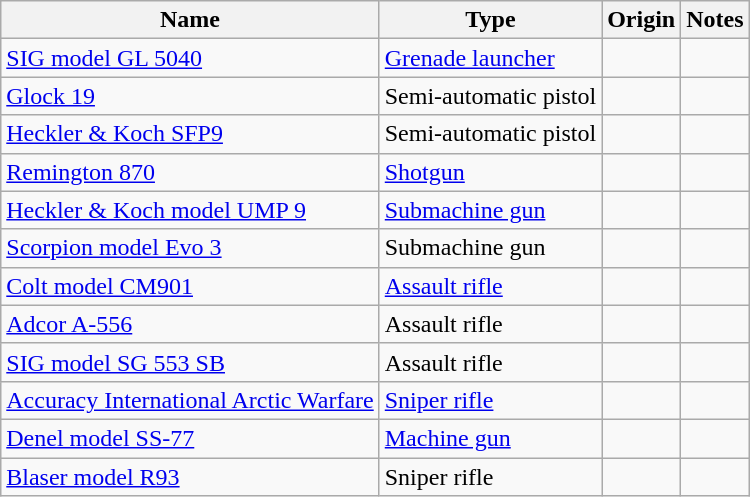<table class="wikitable" ; text-align:"center;">
<tr>
<th>Name</th>
<th>Type</th>
<th>Origin</th>
<th>Notes</th>
</tr>
<tr>
<td><a href='#'>SIG model GL 5040</a></td>
<td><a href='#'>Grenade launcher</a></td>
<td></td>
<td></td>
</tr>
<tr>
<td><a href='#'>Glock 19</a></td>
<td>Semi-automatic pistol</td>
<td></td>
<td></td>
</tr>
<tr>
<td><a href='#'>Heckler & Koch SFP9</a></td>
<td>Semi-automatic pistol</td>
<td></td>
<td></td>
</tr>
<tr>
<td><a href='#'>Remington 870</a></td>
<td><a href='#'>Shotgun</a></td>
<td></td>
<td></td>
</tr>
<tr>
<td><a href='#'>Heckler & Koch model UMP 9</a></td>
<td><a href='#'>Submachine gun</a></td>
<td></td>
<td></td>
</tr>
<tr>
<td><a href='#'>Scorpion model Evo 3</a></td>
<td>Submachine gun</td>
<td></td>
<td></td>
</tr>
<tr>
<td><a href='#'>Colt model CM901</a></td>
<td><a href='#'>Assault rifle</a></td>
<td></td>
<td></td>
</tr>
<tr>
<td><a href='#'>Adcor A-556</a></td>
<td>Assault rifle</td>
<td></td>
<td></td>
</tr>
<tr>
<td><a href='#'>SIG model SG 553 SB</a></td>
<td>Assault rifle</td>
<td></td>
<td></td>
</tr>
<tr>
<td><a href='#'>Accuracy International Arctic Warfare</a></td>
<td><a href='#'>Sniper rifle</a></td>
<td></td>
<td></td>
</tr>
<tr>
<td><a href='#'>Denel model SS-77</a></td>
<td><a href='#'>Machine gun</a></td>
<td></td>
<td></td>
</tr>
<tr>
<td><a href='#'>Blaser model R93</a></td>
<td>Sniper rifle</td>
<td></td>
<td></td>
</tr>
</table>
